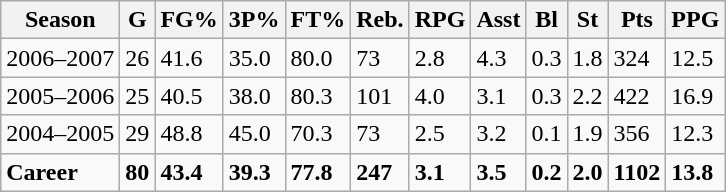<table class="wikitable">
<tr>
<th>Season</th>
<th>G</th>
<th>FG%</th>
<th>3P%</th>
<th>FT%</th>
<th>Reb.</th>
<th>RPG</th>
<th>Asst</th>
<th>Bl</th>
<th>St</th>
<th>Pts</th>
<th>PPG</th>
</tr>
<tr>
<td>2006–2007</td>
<td>26</td>
<td>41.6</td>
<td>35.0</td>
<td>80.0</td>
<td>73</td>
<td>2.8</td>
<td>4.3</td>
<td>0.3</td>
<td>1.8</td>
<td>324</td>
<td>12.5</td>
</tr>
<tr>
<td>2005–2006</td>
<td>25</td>
<td>40.5</td>
<td>38.0</td>
<td>80.3</td>
<td>101</td>
<td>4.0</td>
<td>3.1</td>
<td>0.3</td>
<td>2.2</td>
<td>422</td>
<td>16.9</td>
</tr>
<tr>
<td>2004–2005</td>
<td>29</td>
<td>48.8</td>
<td>45.0</td>
<td>70.3</td>
<td>73</td>
<td>2.5</td>
<td>3.2</td>
<td>0.1</td>
<td>1.9</td>
<td>356</td>
<td>12.3</td>
</tr>
<tr style="font-weight:bold;">
<td>Career</td>
<td>80</td>
<td>43.4</td>
<td>39.3</td>
<td>77.8</td>
<td>247</td>
<td>3.1</td>
<td>3.5</td>
<td>0.2</td>
<td>2.0</td>
<td>1102</td>
<td>13.8</td>
</tr>
</table>
